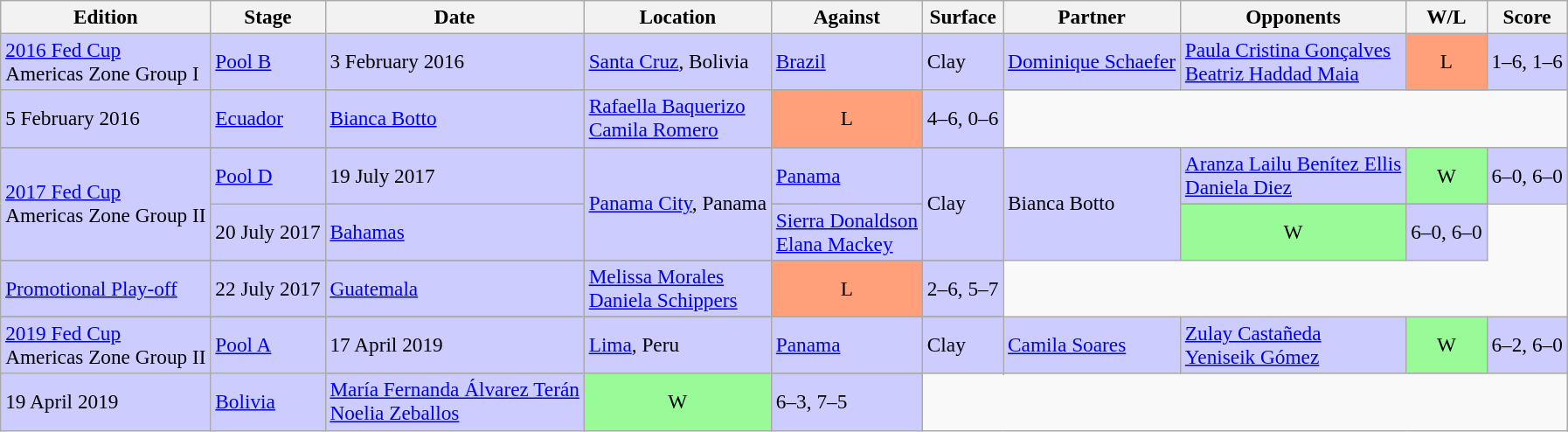<table class=wikitable style=font-size:97%>
<tr>
<th>Edition</th>
<th>Stage</th>
<th>Date</th>
<th>Location</th>
<th>Against</th>
<th>Surface</th>
<th>Partner</th>
<th>Opponents</th>
<th>W/L</th>
<th>Score</th>
</tr>
<tr style="background:#CCCCFF;">
<td rowspan=2><a href='#'>2016 Fed Cup</a> <br> Americas Zone Group I</td>
<td rowspan=2><a href='#'>Pool B</a></td>
<td>3 February 2016</td>
<td rowspan=2><a href='#'>Santa Cruz</a>, Bolivia</td>
<td> <a href='#'>Brazil</a></td>
<td rowspan=2>Clay</td>
<td><a href='#'>Dominique Schaefer</a></td>
<td><a href='#'>Paula Cristina Gonçalves</a> <br> <a href='#'>Beatriz Haddad Maia</a></td>
<td style="text-align:center; background:#ffa07a;">L</td>
<td>1–6, 1–6</td>
</tr>
<tr>
</tr>
<tr style="background:#CCCCFF;">
<td>5 February 2016</td>
<td> <a href='#'>Ecuador</a></td>
<td><a href='#'>Bianca Botto</a></td>
<td><a href='#'>Rafaella Baquerizo</a> <br> <a href='#'>Camila Romero</a></td>
<td style="text-align:center; background:#ffa07a;">L</td>
<td>4–6, 0–6</td>
</tr>
<tr>
</tr>
<tr style="background:#CCCCFF;">
<td rowspan=3><a href='#'>2017 Fed Cup</a> <br> Americas Zone Group II</td>
<td rowspan=2><a href='#'>Pool D</a></td>
<td>19 July 2017</td>
<td rowspan=3><a href='#'>Panama City</a>, Panama</td>
<td> <a href='#'>Panama</a></td>
<td rowspan=3>Clay</td>
<td rowspan=3>Bianca Botto</td>
<td><a href='#'>Aranza Lailu Benítez Ellis</a> <br> <a href='#'>Daniela Diez</a></td>
<td style="text-align:center; background:#98fb98;">W</td>
<td>6–0, 6–0</td>
</tr>
<tr>
</tr>
<tr style="background:#CCCCFF;">
<td>20 July 2017</td>
<td> <a href='#'>Bahamas</a></td>
<td><a href='#'>Sierra Donaldson</a> <br> <a href='#'>Elana Mackey</a></td>
<td style="text-align:center; background:#98fb98;">W</td>
<td>6–0, 6–0</td>
</tr>
<tr>
</tr>
<tr style="background:#CCCCFF;">
<td><a href='#'>Promotional Play-off</a></td>
<td>22 July 2017</td>
<td> <a href='#'>Guatemala</a></td>
<td><a href='#'>Melissa Morales</a> <br> <a href='#'>Daniela Schippers</a></td>
<td style="text-align:center; background:#ffa07a;">L</td>
<td>2–6, 5–7</td>
</tr>
<tr>
</tr>
<tr>
</tr>
<tr style="background:#CCCCFF;">
<td rowspan=2><a href='#'>2019 Fed Cup</a> <br> Americas Zone Group II</td>
<td rowspan=2><a href='#'>Pool A</a></td>
<td>17 April 2019</td>
<td rowspan=2><a href='#'>Lima</a>, Peru</td>
<td> <a href='#'>Panama</a></td>
<td rowspan=2>Clay</td>
<td rowspan=2><a href='#'>Camila Soares</a></td>
<td><a href='#'>Zulay Castañeda</a> <br> <a href='#'>Yeniseik Gómez</a></td>
<td style="text-align:center; background:#98fb98;">W</td>
<td>6–2, 6–0</td>
</tr>
<tr>
</tr>
<tr style="background:#CCCCFF;">
<td>19 April 2019</td>
<td> <a href='#'>Bolivia</a></td>
<td><a href='#'>María Fernanda Álvarez Terán</a> <br> <a href='#'>Noelia Zeballos</a></td>
<td style="text-align:center; background:#98fb98;">W</td>
<td>6–3, 7–5</td>
</tr>
</table>
